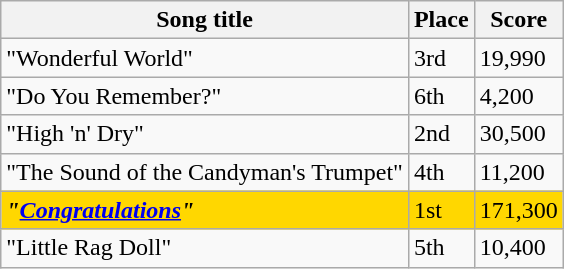<table class="sortable wikitable">
<tr>
<th>Song title</th>
<th>Place</th>
<th>Score</th>
</tr>
<tr>
<td>"Wonderful World"</td>
<td>3rd</td>
<td>19,990</td>
</tr>
<tr>
<td>"Do You Remember?"</td>
<td>6th</td>
<td>4,200</td>
</tr>
<tr>
<td>"High 'n' Dry"</td>
<td>2nd</td>
<td>30,500</td>
</tr>
<tr>
<td>"The Sound of the Candyman's Trumpet"</td>
<td>4th</td>
<td>11,200</td>
</tr>
<tr style="background:gold;">
<td><strong><em>"<a href='#'>Congratulations</a>"</em></strong></td>
<td>1st</td>
<td>171,300</td>
</tr>
<tr>
<td>"Little Rag Doll"</td>
<td>5th</td>
<td>10,400</td>
</tr>
</table>
